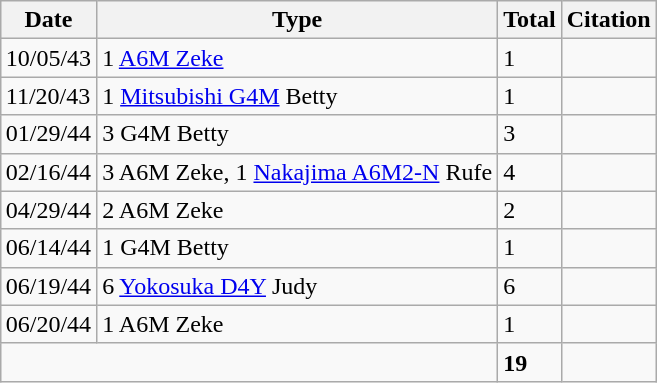<table class="wikitable" style="float:right; margin-left: 10px;">
<tr>
<th>Date</th>
<th>Type</th>
<th>Total</th>
<th>Citation</th>
</tr>
<tr>
<td>10/05/43</td>
<td>1 <a href='#'>A6M Zeke</a></td>
<td>1</td>
<td></td>
</tr>
<tr>
<td>11/20/43</td>
<td>1 <a href='#'>Mitsubishi G4M</a> Betty</td>
<td>1</td>
<td></td>
</tr>
<tr>
<td>01/29/44</td>
<td>3 G4M Betty</td>
<td>3</td>
<td></td>
</tr>
<tr>
<td>02/16/44</td>
<td>3 A6M Zeke, 1 <a href='#'>Nakajima A6M2-N</a> Rufe</td>
<td>4</td>
<td></td>
</tr>
<tr>
<td>04/29/44</td>
<td>2 A6M Zeke</td>
<td>2</td>
<td></td>
</tr>
<tr>
<td>06/14/44</td>
<td>1 G4M Betty</td>
<td>1</td>
<td></td>
</tr>
<tr>
<td>06/19/44</td>
<td>6 <a href='#'>Yokosuka D4Y</a> Judy</td>
<td>6</td>
<td></td>
</tr>
<tr>
<td>06/20/44</td>
<td>1 A6M Zeke</td>
<td>1</td>
<td></td>
</tr>
<tr>
<td colspan="2"></td>
<td><strong>19</strong></td>
<td></td>
</tr>
</table>
